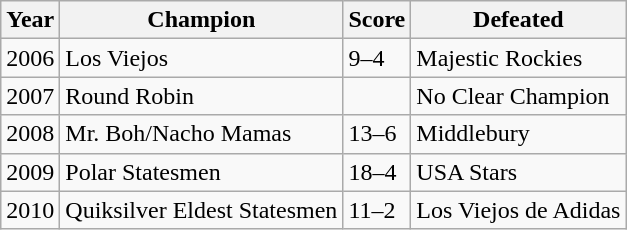<table class="wikitable">
<tr>
<th>Year</th>
<th>Champion</th>
<th>Score</th>
<th>Defeated</th>
</tr>
<tr>
<td>2006</td>
<td>Los Viejos</td>
<td>9–4</td>
<td>Majestic Rockies</td>
</tr>
<tr>
<td>2007</td>
<td>Round Robin</td>
<td></td>
<td>No Clear Champion</td>
</tr>
<tr>
<td>2008</td>
<td>Mr. Boh/Nacho Mamas</td>
<td>13–6</td>
<td>Middlebury</td>
</tr>
<tr>
<td>2009</td>
<td>Polar Statesmen</td>
<td>18–4</td>
<td>USA Stars</td>
</tr>
<tr>
<td>2010</td>
<td>Quiksilver Eldest Statesmen</td>
<td>11–2</td>
<td>Los Viejos de Adidas</td>
</tr>
</table>
